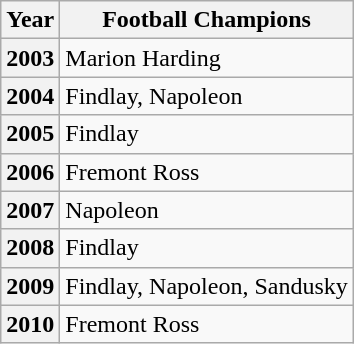<table class="wikitable">
<tr>
<th>Year</th>
<th>Football Champions</th>
</tr>
<tr align="left">
<th>2003</th>
<td>Marion Harding</td>
</tr>
<tr align="left">
<th>2004</th>
<td>Findlay, Napoleon</td>
</tr>
<tr align="left">
<th>2005</th>
<td>Findlay</td>
</tr>
<tr align="left">
<th>2006</th>
<td>Fremont Ross</td>
</tr>
<tr align="left">
<th>2007</th>
<td>Napoleon</td>
</tr>
<tr align="left">
<th>2008</th>
<td>Findlay</td>
</tr>
<tr align="left">
<th>2009</th>
<td>Findlay, Napoleon, Sandusky</td>
</tr>
<tr align="left">
<th>2010</th>
<td>Fremont Ross</td>
</tr>
</table>
